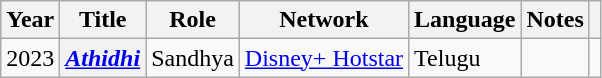<table class="wikitable sortable plainrowheaders">
<tr>
<th scope="col">Year</th>
<th scope="col">Title</th>
<th scope="col">Role</th>
<th scope="col">Network</th>
<th scope="col">Language</th>
<th scope="col" class="unsortable">Notes</th>
<th scope="col" class="unsortable"></th>
</tr>
<tr>
<td>2023</td>
<th scope="row"><em><a href='#'>Athidhi</a></em></th>
<td>Sandhya</td>
<td><a href='#'>Disney+ Hotstar</a></td>
<td>Telugu</td>
<td></td>
<td></td>
</tr>
</table>
